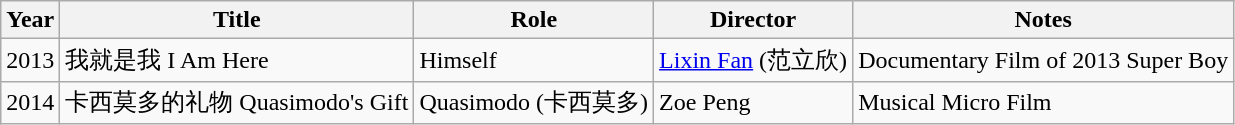<table class="wikitable">
<tr>
<th>Year</th>
<th>Title</th>
<th>Role</th>
<th>Director</th>
<th>Notes</th>
</tr>
<tr>
<td>2013</td>
<td>我就是我  I Am Here</td>
<td>Himself</td>
<td><a href='#'>Lixin Fan</a> (范立欣)</td>
<td>Documentary Film of 2013 Super Boy</td>
</tr>
<tr>
<td>2014</td>
<td>卡西莫多的礼物 Quasimodo's Gift</td>
<td>Quasimodo (卡西莫多)</td>
<td>Zoe Peng</td>
<td>Musical Micro Film</td>
</tr>
</table>
